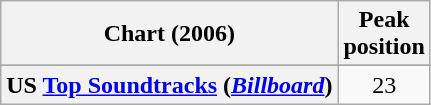<table class="wikitable sortable plainrowheaders" style="text-align:center">
<tr>
<th scope="col">Chart (2006)</th>
<th scope="col">Peak<br>position</th>
</tr>
<tr>
</tr>
<tr>
</tr>
<tr>
<th scope="row">US <a href='#'>Top Soundtracks</a> (<em><a href='#'>Billboard</a></em>)</th>
<td>23</td>
</tr>
</table>
